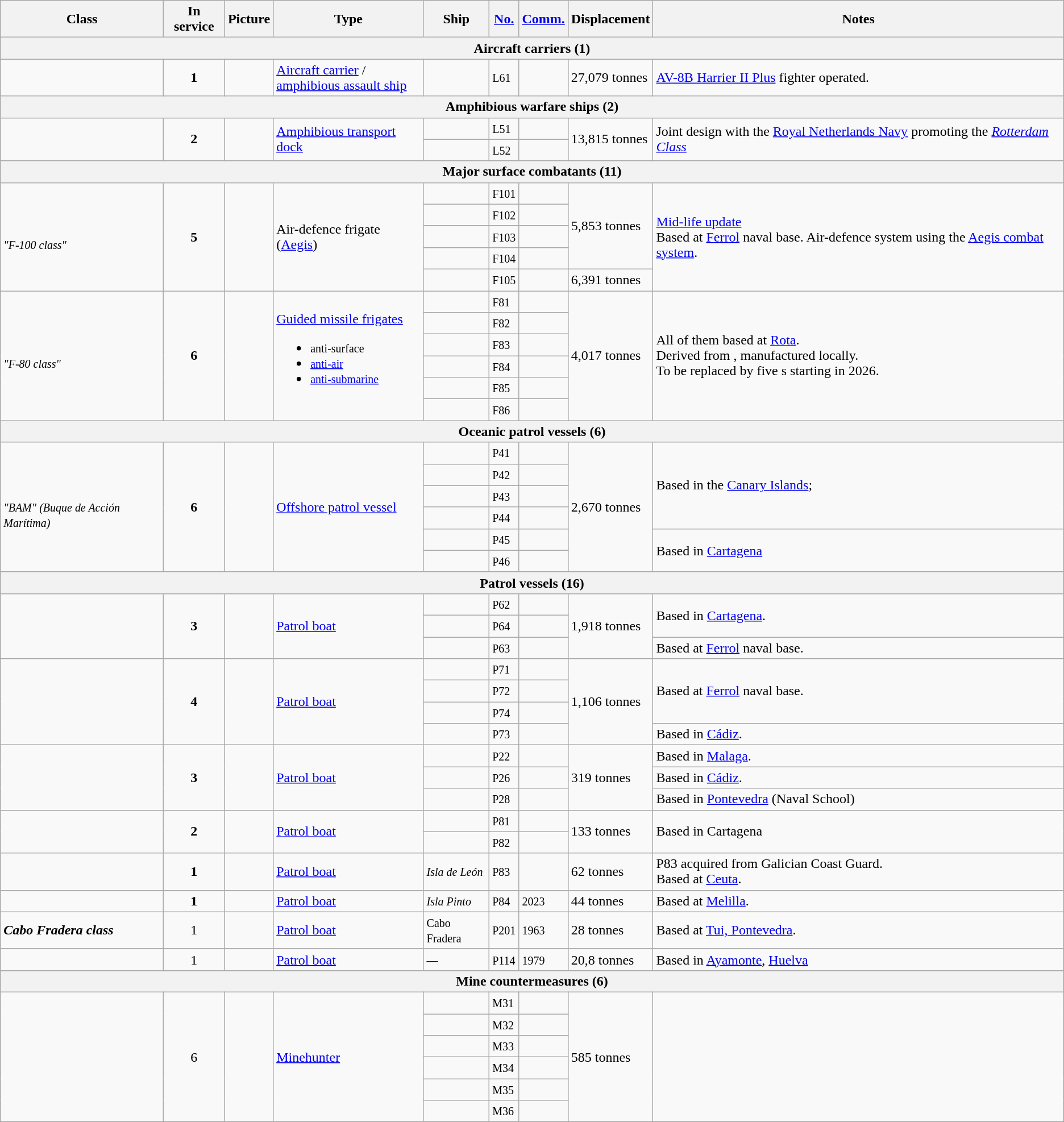<table class="wikitable">
<tr>
<th>Class</th>
<th>In service</th>
<th>Picture</th>
<th>Type</th>
<th>Ship</th>
<th><a href='#'>No.</a></th>
<th><a href='#'>Comm.</a></th>
<th>Displacement</th>
<th>Notes</th>
</tr>
<tr>
<th colspan="9">Aircraft carriers (1)</th>
</tr>
<tr>
<td><strong></strong></td>
<td style="text-align: center;"><strong>1</strong></td>
<td></td>
<td><a href='#'>Aircraft carrier</a> /<br><a href='#'>amphibious assault ship</a></td>
<td><small></small></td>
<td><small>L61</small></td>
<td><small></small></td>
<td>27,079 tonnes</td>
<td><a href='#'>AV-8B Harrier II Plus</a> fighter operated.</td>
</tr>
<tr>
<th colspan="9">Amphibious warfare ships (2)</th>
</tr>
<tr>
<td rowspan="2"><strong></strong></td>
<td rowspan="2" style="text-align: center;"><strong>2</strong></td>
<td rowspan="2"></td>
<td rowspan="2"><a href='#'>Amphibious transport dock</a></td>
<td><small></small></td>
<td><small>L51</small></td>
<td><small></small></td>
<td rowspan="2">13,815 tonnes</td>
<td rowspan="2">Joint design with the <a href='#'>Royal Netherlands Navy</a> promoting the <a href='#'><em>Rotterdam Class</em></a></td>
</tr>
<tr>
<td><small></small></td>
<td><small>L52</small></td>
<td><small></small></td>
</tr>
<tr>
<th colspan="9">Major surface combatants (11)</th>
</tr>
<tr>
<td rowspan="5"><strong></strong><br><small><em>"F-100 class"</em></small></td>
<td rowspan="5" style="text-align: center;"><strong>5</strong></td>
<td rowspan="5"></td>
<td rowspan="5">Air-defence frigate<br>(<a href='#'>Aegis</a>)</td>
<td><small></small></td>
<td><small>F101</small></td>
<td><small></small></td>
<td rowspan="4">5,853 tonnes</td>
<td rowspan="5"><a href='#'>Mid-life update</a><br>Based at <a href='#'>Ferrol</a> naval base.
Air-defence system using the <a href='#'>Aegis combat system</a>.</td>
</tr>
<tr>
<td><small></small></td>
<td><small>F102</small></td>
<td><small></small></td>
</tr>
<tr>
<td><small></small></td>
<td><small>F103</small></td>
<td><small></small></td>
</tr>
<tr>
<td><small></small></td>
<td><small>F104</small></td>
<td><small></small></td>
</tr>
<tr>
<td><small></small></td>
<td><small>F105</small></td>
<td><small></small></td>
<td>6,391 tonnes</td>
</tr>
<tr>
<td rowspan="6"><strong></strong><br><small><em>"F-80 class"</em></small></td>
<td rowspan="6" style="text-align: center;"><strong>6</strong></td>
<td rowspan="6"></td>
<td rowspan="6"><a href='#'>Guided missile frigates</a><br><ul><li><small>anti-surface</small></li><li><a href='#'><small>anti-air</small></a></li><li><a href='#'><small>anti-submarine</small></a></li></ul></td>
<td><small></small></td>
<td><small>F81</small></td>
<td><small></small></td>
<td rowspan="6">4,017 tonnes</td>
<td rowspan="6">All of them based at <a href='#'>Rota</a>.<br>Derived from , manufactured locally.<br>To be replaced by five s starting in 2026.</td>
</tr>
<tr>
<td><small></small></td>
<td><small>F82</small></td>
<td><small></small></td>
</tr>
<tr>
<td><small></small></td>
<td><small>F83</small></td>
<td><small></small></td>
</tr>
<tr>
<td><small></small></td>
<td><small>F84</small></td>
<td><small></small></td>
</tr>
<tr>
<td><small></small></td>
<td><small>F85</small></td>
<td><small></small></td>
</tr>
<tr>
<td><small></small></td>
<td><small>F86</small></td>
<td><small></small></td>
</tr>
<tr>
<th colspan="9">Oceanic patrol vessels (6)</th>
</tr>
<tr>
<td rowspan="6"><strong></strong><br><em><small>"BAM" (Buque de Acción Marítima)</small></em></td>
<td rowspan="6" style="text-align: center;"><strong>6</strong></td>
<td rowspan="6"></td>
<td rowspan="6"><a href='#'>Offshore patrol vessel</a></td>
<td><small></small></td>
<td><small>P41</small></td>
<td><small></small></td>
<td rowspan="6">2,670 tonnes</td>
<td rowspan="4">Based in the <a href='#'>Canary Islands</a>;</td>
</tr>
<tr>
<td><small></small></td>
<td><small>P42</small></td>
<td><small></small></td>
</tr>
<tr>
<td><small></small></td>
<td><small>P43</small></td>
<td><small></small></td>
</tr>
<tr>
<td><small></small></td>
<td><small>P44</small></td>
<td><small></small></td>
</tr>
<tr>
<td><small></small></td>
<td><small>P45</small></td>
<td><small></small></td>
<td rowspan="2">Based in <a href='#'>Cartagena</a></td>
</tr>
<tr>
<td><small></small></td>
<td><small>P46</small></td>
<td><small></small></td>
</tr>
<tr>
<th colspan="9">Patrol vessels (16)</th>
</tr>
<tr>
<td rowspan="3"><strong><em></em></strong></td>
<td rowspan="3" style="text-align: center;"><strong>3</strong></td>
<td rowspan="3"></td>
<td rowspan="3"><a href='#'>Patrol boat</a></td>
<td><em><small></small></em></td>
<td><small>P62</small></td>
<td><small></small></td>
<td rowspan="3">1,918 tonnes</td>
<td rowspan="2">Based in <a href='#'>Cartagena</a>.</td>
</tr>
<tr>
<td><em><small></small></em></td>
<td><small>P64</small></td>
<td><small></small></td>
</tr>
<tr>
<td><a href='#'><em><small></small></em></a><em><small></small></em></td>
<td><small>P63</small></td>
<td><small></small></td>
<td>Based at <a href='#'>Ferrol</a> naval base.</td>
</tr>
<tr>
<td rowspan="4"><strong></strong></td>
<td rowspan="4" style="text-align: center;"><strong>4</strong></td>
<td rowspan="4"></td>
<td rowspan="4"><a href='#'>Patrol boat</a></td>
<td><small></small></td>
<td><small>P71</small></td>
<td><small></small></td>
<td rowspan="4">1,106 tonnes</td>
<td rowspan="3">Based at <a href='#'>Ferrol</a> naval base.<br></td>
</tr>
<tr>
<td><small></small></td>
<td><small>P72</small></td>
<td><small></small></td>
</tr>
<tr>
<td><small></small></td>
<td><small>P74</small></td>
<td><small></small></td>
</tr>
<tr>
<td><small></small></td>
<td><small>P73</small></td>
<td><small></small></td>
<td>Based in <a href='#'>Cádiz</a>.</td>
</tr>
<tr>
<td rowspan="3"><strong><em></em></strong></td>
<td rowspan="3" style="text-align: center;"><strong>3</strong></td>
<td rowspan="3"></td>
<td rowspan="3"><a href='#'>Patrol boat</a></td>
<td><em><small></small></em></td>
<td><small>P22</small></td>
<td><small></small></td>
<td rowspan="3">319 tonnes</td>
<td>Based in <a href='#'>Malaga</a>.</td>
</tr>
<tr>
<td><em><small></small></em></td>
<td><small>P26</small></td>
<td><small></small></td>
<td>Based in <a href='#'>Cádiz</a>.</td>
</tr>
<tr>
<td><em><small></small></em></td>
<td><small>P28</small></td>
<td><small></small></td>
<td>Based in <a href='#'>Pontevedra</a> (Naval School)</td>
</tr>
<tr>
<td rowspan="2"><strong><em></em></strong></td>
<td rowspan="2" style="text-align: center;"><strong>2</strong></td>
<td rowspan="2"></td>
<td rowspan="2"><a href='#'>Patrol boat</a></td>
<td><em><small></small></em></td>
<td><small>P81</small></td>
<td><small></small></td>
<td rowspan="2">133 tonnes</td>
<td rowspan="2">Based in Cartagena</td>
</tr>
<tr>
<td><em><small></small></em></td>
<td><small>P82</small></td>
<td><small></small></td>
</tr>
<tr>
<td><strong><em></em></strong></td>
<td style="text-align: center;"><strong>1</strong></td>
<td style="text-align: center;"></td>
<td><a href='#'>Patrol boat</a></td>
<td><em><small>Isla de León</small></em></td>
<td><small>P83</small></td>
<td><small></small></td>
<td>62 tonnes</td>
<td>P83 acquired from Galician Coast Guard.<br>Based at <a href='#'>Ceuta</a>.</td>
</tr>
<tr>
<td><strong><em></em></strong></td>
<td style="text-align: center;"><strong>1</strong></td>
<td></td>
<td><a href='#'>Patrol boat</a></td>
<td><em><small>Isla Pinto</small></em></td>
<td><small>P84</small></td>
<td><small>2023</small></td>
<td>44 tonnes</td>
<td>Based at <a href='#'>Melilla</a>.</td>
</tr>
<tr>
<td><strong><em>Cabo Fradera<em> class<strong></td>
<td style="text-align: center;"></strong>1<strong></td>
<td style="text-align: center;"></td>
<td><a href='#'>Patrol boat</a></td>
<td></em><small>Cabo Fradera</small><em></td>
<td><small>P201</small></td>
<td><small>1963</small></td>
<td>28 tonnes</td>
<td>Based at <a href='#'>Tui, Pontevedra</a>.</td>
</tr>
<tr>
<td></em></strong><strong><em></td>
<td style="text-align: center;"></strong>1<strong></td>
<td></td>
<td><a href='#'>Patrol boat</a></td>
<td><small>—</small></td>
<td><small>P114</small></td>
<td><small>1979</small></td>
<td>20,8 tonnes</td>
<td>Based in <a href='#'>Ayamonte</a>, <a href='#'>Huelva</a></td>
</tr>
<tr>
<th colspan="9">Mine countermeasures (6)</th>
</tr>
<tr>
<td rowspan="6"></em></strong><strong><em></td>
<td rowspan="6" style="text-align: center;"></strong>6<strong></td>
<td rowspan="6"></td>
<td rowspan="6"><a href='#'>Minehunter</a></td>
<td></em><small></small><em></td>
<td><small>M31</small></td>
<td><small></small></td>
<td rowspan="6">585 tonnes</td>
<td rowspan="6"></td>
</tr>
<tr>
<td></em><small></small><em></td>
<td><small>M32</small></td>
<td><small></small></td>
</tr>
<tr>
<td></em><small></small><em></td>
<td><small>M33</small></td>
<td><small></small></td>
</tr>
<tr>
<td></em><small></small><em></td>
<td><small>M34</small></td>
<td><small></small></td>
</tr>
<tr>
<td></em><small></small><em></td>
<td><small>M35</small></td>
<td><small></small></td>
</tr>
<tr>
<td></em><small></small><em></td>
<td><small>M36</small></td>
<td><small></small></td>
</tr>
</table>
